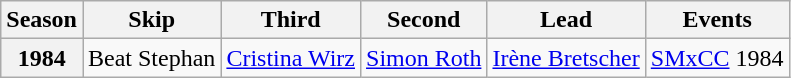<table class="wikitable">
<tr>
<th scope="col">Season</th>
<th scope="col">Skip</th>
<th scope="col">Third</th>
<th scope="col">Second</th>
<th scope="col">Lead</th>
<th scope="col">Events</th>
</tr>
<tr>
<th scope="row">1984</th>
<td>Beat Stephan</td>
<td><a href='#'>Cristina Wirz</a></td>
<td><a href='#'>Simon Roth</a></td>
<td><a href='#'>Irène Bretscher</a></td>
<td><a href='#'>SMxCC</a> 1984 </td>
</tr>
</table>
